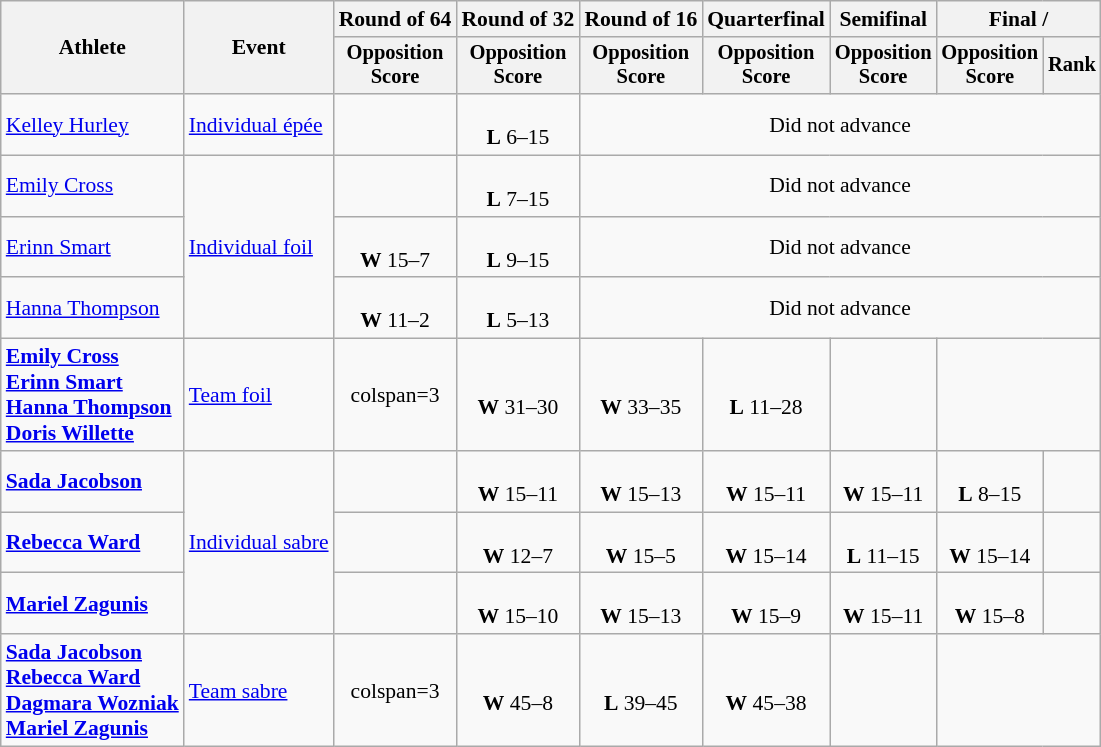<table class=wikitable style=font-size:90%;text-align:center>
<tr>
<th rowspan=2>Athlete</th>
<th rowspan=2>Event</th>
<th>Round of 64</th>
<th>Round of 32</th>
<th>Round of 16</th>
<th>Quarterfinal</th>
<th>Semifinal</th>
<th colspan=2>Final / </th>
</tr>
<tr style=font-size:95%>
<th>Opposition <br> Score</th>
<th>Opposition <br> Score</th>
<th>Opposition <br> Score</th>
<th>Opposition <br> Score</th>
<th>Opposition <br> Score</th>
<th>Opposition <br> Score</th>
<th>Rank</th>
</tr>
<tr>
<td align=left><a href='#'>Kelley Hurley</a></td>
<td align=left><a href='#'>Individual épée</a></td>
<td></td>
<td><br><strong>L</strong> 6–15</td>
<td colspan=5>Did not advance</td>
</tr>
<tr>
<td align=left><a href='#'>Emily Cross</a></td>
<td align=left rowspan=3><a href='#'>Individual foil</a></td>
<td></td>
<td><br><strong>L</strong> 7–15</td>
<td colspan=5>Did not advance</td>
</tr>
<tr>
<td align=left><a href='#'>Erinn Smart</a></td>
<td><br><strong>W</strong> 15–7</td>
<td><br> <strong>L</strong> 9–15</td>
<td colspan=5>Did not advance</td>
</tr>
<tr>
<td align=left><a href='#'>Hanna Thompson</a></td>
<td><br><strong>W</strong> 11–2</td>
<td><br><strong>L</strong> 5–13</td>
<td colspan=5>Did not advance</td>
</tr>
<tr>
<td align=left><strong><a href='#'>Emily Cross</a><br><a href='#'>Erinn Smart</a><br><a href='#'>Hanna Thompson</a><br><a href='#'>Doris Willette</a></strong></td>
<td align=left><a href='#'>Team foil</a></td>
<td>colspan=3 </td>
<td><br><strong>W</strong> 31–30</td>
<td><br><strong>W</strong> 33–35</td>
<td><br><strong>L</strong> 11–28</td>
<td></td>
</tr>
<tr>
<td align=left><strong><a href='#'>Sada Jacobson</a></strong></td>
<td align=left rowspan=3><a href='#'>Individual sabre</a></td>
<td></td>
<td><br><strong>W</strong> 15–11</td>
<td><br><strong>W</strong> 15–13</td>
<td><br><strong>W</strong> 15–11</td>
<td><br><strong>W</strong> 15–11</td>
<td><br><strong>L</strong> 8–15</td>
<td></td>
</tr>
<tr>
<td align=left><strong><a href='#'>Rebecca Ward</a></strong></td>
<td></td>
<td><br><strong>W</strong> 12–7</td>
<td><br><strong>W</strong> 15–5</td>
<td><br><strong>W</strong> 15–14</td>
<td><br><strong>L</strong> 11–15</td>
<td><br><strong>W</strong> 15–14</td>
<td></td>
</tr>
<tr>
<td align=left><strong><a href='#'>Mariel Zagunis</a></strong></td>
<td></td>
<td><br><strong>W</strong> 15–10</td>
<td><br><strong>W</strong> 15–13</td>
<td><br><strong>W</strong> 15–9</td>
<td><br><strong>W</strong> 15–11</td>
<td><br><strong>W</strong> 15–8</td>
<td></td>
</tr>
<tr>
<td align=left><strong><a href='#'>Sada Jacobson</a><br><a href='#'>Rebecca Ward</a><br><a href='#'>Dagmara Wozniak</a><br><a href='#'>Mariel Zagunis</a></strong></td>
<td align=left><a href='#'>Team sabre</a></td>
<td>colspan=3 </td>
<td><br><strong>W</strong> 45–8</td>
<td><br><strong>L</strong> 39–45</td>
<td><br><strong>W</strong> 45–38</td>
<td></td>
</tr>
</table>
